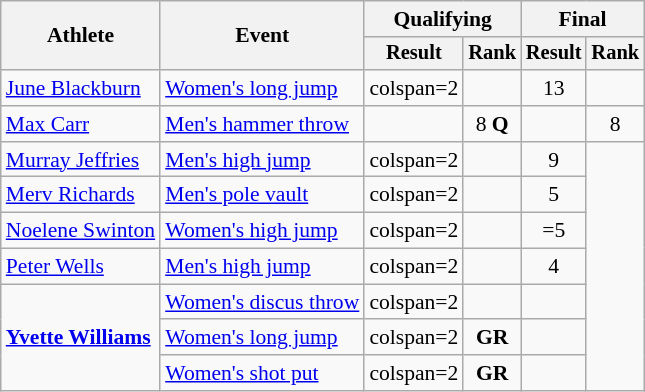<table class=wikitable style=font-size:90%>
<tr>
<th rowspan=2>Athlete</th>
<th rowspan=2>Event</th>
<th colspan=2>Qualifying</th>
<th colspan=2>Final</th>
</tr>
<tr style=font-size:95%>
<th>Result</th>
<th>Rank</th>
<th>Result</th>
<th>Rank</th>
</tr>
<tr align=center>
<td align=left><a href='#'>June Blackburn</a></td>
<td align=left><a href='#'>Women's long jump</a></td>
<td>colspan=2 </td>
<td></td>
<td>13</td>
</tr>
<tr align=center>
<td align=left><a href='#'>Max Carr</a></td>
<td align=left><a href='#'>Men's hammer throw</a></td>
<td></td>
<td>8 <strong>Q</strong></td>
<td></td>
<td>8</td>
</tr>
<tr align=center>
<td align=left><a href='#'>Murray Jeffries</a></td>
<td align=left><a href='#'>Men's high jump</a></td>
<td>colspan=2 </td>
<td></td>
<td>9</td>
</tr>
<tr align=center>
<td align=left><a href='#'>Merv Richards</a></td>
<td align=left><a href='#'>Men's pole vault</a></td>
<td>colspan=2 </td>
<td></td>
<td>5</td>
</tr>
<tr align=center>
<td align=left><a href='#'>Noelene Swinton</a></td>
<td align=left><a href='#'>Women's high jump</a></td>
<td>colspan=2 </td>
<td></td>
<td>=5</td>
</tr>
<tr align=center>
<td align=left><a href='#'>Peter Wells</a></td>
<td align=left><a href='#'>Men's high jump</a></td>
<td>colspan=2 </td>
<td></td>
<td>4</td>
</tr>
<tr align=center>
<td align=left rowspan=3><strong><a href='#'>Yvette Williams</a></strong></td>
<td align=left><a href='#'>Women's discus throw</a></td>
<td>colspan=2 </td>
<td></td>
<td></td>
</tr>
<tr align=center>
<td align=left><a href='#'>Women's long jump</a></td>
<td>colspan=2 </td>
<td> <strong>GR</strong></td>
<td></td>
</tr>
<tr align=center>
<td align=left><a href='#'>Women's shot put</a></td>
<td>colspan=2 </td>
<td> <strong>GR</strong></td>
<td></td>
</tr>
</table>
